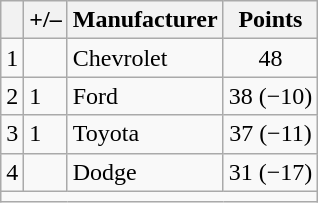<table class="wikitable">
<tr>
<th scope="col"></th>
<th scope="col">+/–</th>
<th scope="col">Manufacturer</th>
<th scope="col">Points</th>
</tr>
<tr>
<td>1</td>
<td align="left"></td>
<td>Chevrolet</td>
<td style="text-align:center;">48</td>
</tr>
<tr>
<td>2</td>
<td align="left"> 1</td>
<td>Ford</td>
<td style="text-align:center;">38 (−10)</td>
</tr>
<tr>
<td>3</td>
<td align="left"> 1</td>
<td>Toyota</td>
<td style="text-align:center;">37 (−11)</td>
</tr>
<tr>
<td>4</td>
<td align="left"></td>
<td>Dodge</td>
<td style="text-align:center;">31 (−17)</td>
</tr>
<tr class="sortbottom">
<td colspan="9"></td>
</tr>
</table>
